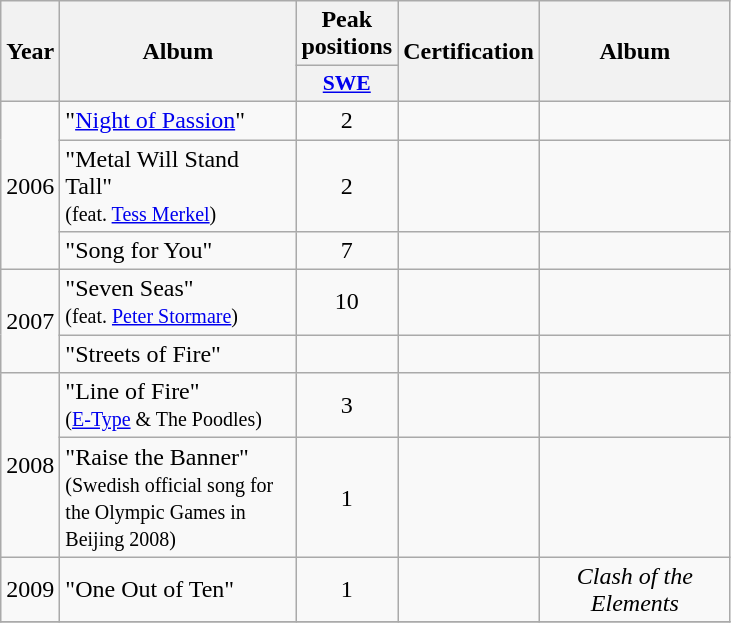<table class="wikitable">
<tr>
<th align="center" rowspan="2" width="10">Year</th>
<th align="center" rowspan="2" width="150">Album</th>
<th align="center" colspan="1" width="20">Peak positions</th>
<th align="center" rowspan="2" width="70">Certification</th>
<th align="center" rowspan="2" width="120">Album</th>
</tr>
<tr>
<th scope="col" style="width:3em;font-size:90%;"><a href='#'>SWE</a><br></th>
</tr>
<tr>
<td style="text-align:center;" rowspan=3>2006</td>
<td>"<a href='#'>Night of Passion</a>"</td>
<td style="text-align:center;">2</td>
<td style="text-align:center;"></td>
<td style="text-align:center;"></td>
</tr>
<tr>
<td>"Metal Will Stand Tall" <br><small>(feat. <a href='#'>Tess Merkel</a>)</small></td>
<td style="text-align:center;">2</td>
<td style="text-align:center;"></td>
<td style="text-align:center;"></td>
</tr>
<tr>
<td>"Song for You"</td>
<td style="text-align:center;">7</td>
<td style="text-align:center;"></td>
<td style="text-align:center;"></td>
</tr>
<tr>
<td style="text-align:center;" rowspan=2>2007</td>
<td>"Seven Seas" <br><small>(feat. <a href='#'>Peter Stormare</a>)</small></td>
<td style="text-align:center;">10</td>
<td style="text-align:center;"></td>
<td style="text-align:center;"></td>
</tr>
<tr>
<td>"Streets of Fire"</td>
<td style="text-align:center;"></td>
<td style="text-align:center;"></td>
<td style="text-align:center;"></td>
</tr>
<tr>
<td style="text-align:center;" rowspan=2>2008</td>
<td>"Line of Fire" <br><small>(<a href='#'>E-Type</a> & The Poodles)</small></td>
<td style="text-align:center;">3</td>
<td style="text-align:center;"></td>
<td style="text-align:center;"></td>
</tr>
<tr>
<td>"Raise the Banner" <br><small>(Swedish official song for the Olympic Games in Beijing 2008)</small></td>
<td style="text-align:center;">1</td>
<td style="text-align:center;"></td>
<td style="text-align:center;"></td>
</tr>
<tr>
<td style="text-align:center;" rowspan=1>2009</td>
<td>"One Out of Ten"</td>
<td style="text-align:center;">1</td>
<td style="text-align:center;"></td>
<td style="text-align:center;"><em>Clash of the Elements</em></td>
</tr>
<tr>
</tr>
</table>
